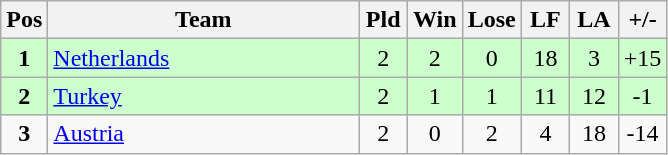<table class="wikitable" style="font-size: 100%">
<tr>
<th width=20>Pos</th>
<th width=200>Team</th>
<th width=25>Pld</th>
<th width=25>Win</th>
<th width=25>Lose</th>
<th width=25>LF</th>
<th width=25>LA</th>
<th width=25>+/-</th>
</tr>
<tr align=center style="background: #ccffcc;">
<td><strong>1</strong></td>
<td align="left"> <a href='#'>Netherlands</a></td>
<td>2</td>
<td>2</td>
<td>0</td>
<td>18</td>
<td>3</td>
<td>+15</td>
</tr>
<tr align=center style="background: #ccffcc;">
<td><strong>2</strong></td>
<td align="left"> <a href='#'>Turkey</a></td>
<td>2</td>
<td>1</td>
<td>1</td>
<td>11</td>
<td>12</td>
<td>-1</td>
</tr>
<tr align=center>
<td><strong>3</strong></td>
<td align="left"> <a href='#'>Austria</a></td>
<td>2</td>
<td>0</td>
<td>2</td>
<td>4</td>
<td>18</td>
<td>-14</td>
</tr>
</table>
